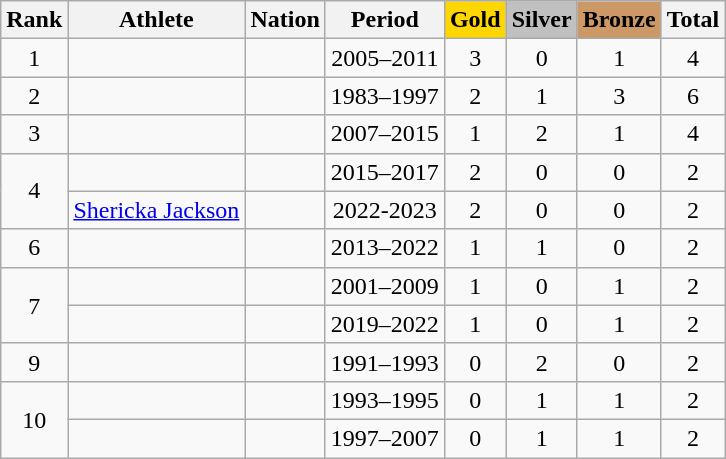<table class="wikitable sortable" style="text-align:center">
<tr>
<th>Rank</th>
<th>Athlete</th>
<th>Nation</th>
<th>Period</th>
<th style="background-color:gold">Gold</th>
<th style="background-color:silver">Silver</th>
<th style="background-color:#cc9966">Bronze</th>
<th>Total</th>
</tr>
<tr>
<td>1</td>
<td align=left></td>
<td align=left></td>
<td>2005–2011</td>
<td>3</td>
<td>0</td>
<td>1</td>
<td>4</td>
</tr>
<tr>
<td>2</td>
<td align=left></td>
<td align=left></td>
<td>1983–1997</td>
<td>2</td>
<td>1</td>
<td>3</td>
<td>6</td>
</tr>
<tr>
<td>3</td>
<td align=left></td>
<td align=left></td>
<td>2007–2015</td>
<td>1</td>
<td>2</td>
<td>1</td>
<td>4</td>
</tr>
<tr>
<td rowspan="2">4</td>
<td align="left"></td>
<td align=left></td>
<td>2015–2017</td>
<td>2</td>
<td>0</td>
<td>0</td>
<td>2</td>
</tr>
<tr>
<td align="left"><a href='#'>Shericka Jackson</a></td>
<td align="left"></td>
<td>2022-2023</td>
<td>2</td>
<td>0</td>
<td>0</td>
<td>2</td>
</tr>
<tr>
<td>6</td>
<td align="left"></td>
<td align="left"></td>
<td>2013–2022</td>
<td>1</td>
<td>1</td>
<td>0</td>
<td>2</td>
</tr>
<tr>
<td rowspan="2">7</td>
<td align="left"></td>
<td align="left"></td>
<td>2001–2009</td>
<td>1</td>
<td>0</td>
<td>1</td>
<td>2</td>
</tr>
<tr>
<td align="left"></td>
<td align="left"></td>
<td>2019–2022</td>
<td>1</td>
<td>0</td>
<td>1</td>
<td>2</td>
</tr>
<tr>
<td>9</td>
<td align="left"></td>
<td align="left"></td>
<td>1991–1993</td>
<td>0</td>
<td>2</td>
<td>0</td>
<td>2</td>
</tr>
<tr>
<td rowspan="2">10</td>
<td align="left"></td>
<td align=left></td>
<td>1993–1995</td>
<td>0</td>
<td>1</td>
<td>1</td>
<td>2</td>
</tr>
<tr>
<td align="left"></td>
<td align=left></td>
<td>1997–2007</td>
<td>0</td>
<td>1</td>
<td>1</td>
<td>2</td>
</tr>
</table>
